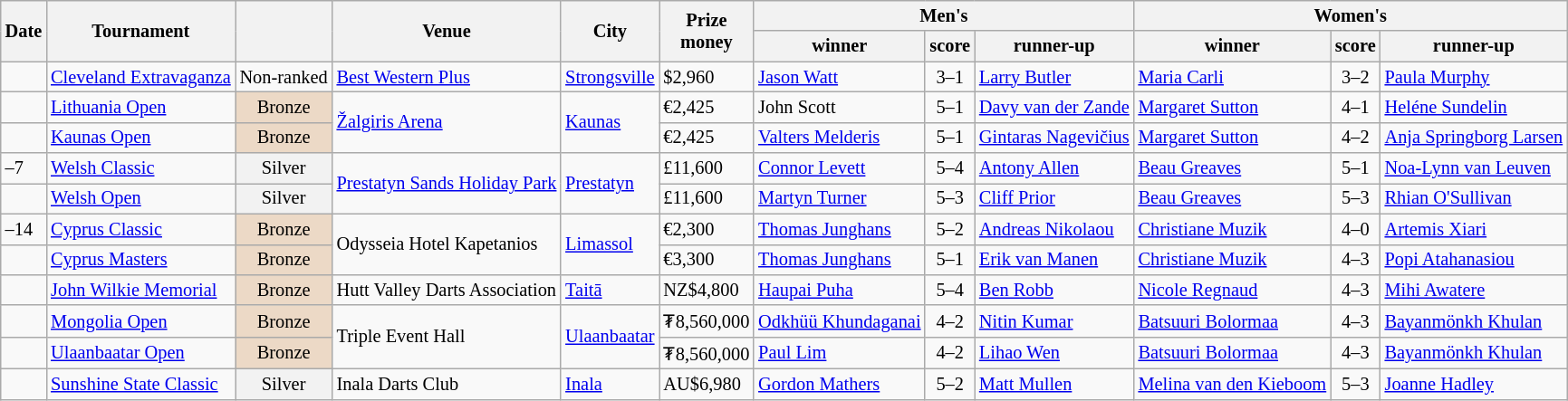<table class="wikitable sortable" style="font-size: 85%">
<tr>
<th rowspan="2">Date</th>
<th rowspan="2">Tournament</th>
<th rowspan="2"></th>
<th rowspan="2">Venue</th>
<th rowspan="2">City</th>
<th rowspan="2" class=unsortable>Prize<br>money</th>
<th colspan="3">Men's</th>
<th colspan="3">Women's</th>
</tr>
<tr>
<th>winner</th>
<th class=unsortable>score</th>
<th>runner-up</th>
<th>winner</th>
<th class=unsortable>score</th>
<th>runner-up</th>
</tr>
<tr>
<td></td>
<td><a href='#'>Cleveland Extravaganza</a></td>
<td align="center">Non-ranked</td>
<td><a href='#'>Best Western Plus</a></td>
<td> <a href='#'>Strongsville</a></td>
<td>$2,960</td>
<td> <a href='#'>Jason Watt</a></td>
<td align="center">3–1</td>
<td> <a href='#'>Larry Butler</a></td>
<td> <a href='#'>Maria Carli</a></td>
<td align="center">3–2</td>
<td> <a href='#'>Paula Murphy</a></td>
</tr>
<tr>
<td></td>
<td><a href='#'>Lithuania Open</a></td>
<td bgcolor="ecd9c6" align="center">Bronze</td>
<td rowspan=2><a href='#'>Žalgiris Arena</a></td>
<td rowspan=2> <a href='#'>Kaunas</a></td>
<td>€2,425</td>
<td> John Scott</td>
<td align="center">5–1</td>
<td> <a href='#'>Davy van der Zande</a></td>
<td> <a href='#'>Margaret Sutton</a></td>
<td align="center">4–1</td>
<td> <a href='#'>Heléne Sundelin</a></td>
</tr>
<tr>
<td></td>
<td><a href='#'>Kaunas Open</a></td>
<td bgcolor="ecd9c6" align="center">Bronze</td>
<td>€2,425</td>
<td> <a href='#'>Valters Melderis</a></td>
<td align="center">5–1</td>
<td> <a href='#'>Gintaras Nagevičius</a></td>
<td> <a href='#'>Margaret Sutton</a></td>
<td align="center">4–2</td>
<td> <a href='#'>Anja Springborg Larsen</a></td>
</tr>
<tr>
<td>–7</td>
<td><a href='#'>Welsh Classic</a></td>
<td bgcolor="f2f2f2" align="center">Silver</td>
<td rowspan=2><a href='#'>Prestatyn Sands Holiday Park</a></td>
<td rowspan=2> <a href='#'>Prestatyn</a></td>
<td>£11,600</td>
<td> <a href='#'>Connor Levett</a></td>
<td align="center">5–4</td>
<td> <a href='#'>Antony Allen</a></td>
<td> <a href='#'>Beau Greaves</a></td>
<td align="center">5–1</td>
<td> <a href='#'>Noa-Lynn van Leuven</a></td>
</tr>
<tr>
<td></td>
<td><a href='#'>Welsh Open</a></td>
<td bgcolor="f2f2f2" align="center">Silver</td>
<td>£11,600</td>
<td> <a href='#'>Martyn Turner</a></td>
<td align="center">5–3</td>
<td> <a href='#'>Cliff Prior</a></td>
<td> <a href='#'>Beau Greaves</a></td>
<td align="center">5–3</td>
<td> <a href='#'>Rhian O'Sullivan</a></td>
</tr>
<tr>
<td>–14</td>
<td><a href='#'>Cyprus Classic</a></td>
<td bgcolor="ecd9c6" align="center">Bronze</td>
<td rowspan=2>Odysseia Hotel Kapetanios</td>
<td rowspan=2> <a href='#'>Limassol</a></td>
<td>€2,300</td>
<td> <a href='#'>Thomas Junghans</a></td>
<td align="center">5–2</td>
<td> <a href='#'>Andreas Nikolaou</a></td>
<td> <a href='#'>Christiane Muzik</a></td>
<td align="center">4–0</td>
<td> <a href='#'>Artemis Xiari</a></td>
</tr>
<tr>
<td></td>
<td><a href='#'>Cyprus Masters</a></td>
<td bgcolor="ecd9c6" align="center">Bronze</td>
<td>€3,300</td>
<td> <a href='#'>Thomas Junghans</a></td>
<td align="center">5–1</td>
<td> <a href='#'>Erik van Manen</a></td>
<td> <a href='#'>Christiane Muzik</a></td>
<td align="center">4–3</td>
<td> <a href='#'>Popi Atahanasiou</a></td>
</tr>
<tr>
<td></td>
<td><a href='#'>John Wilkie Memorial</a></td>
<td bgcolor="ecd9c6" align="center">Bronze</td>
<td>Hutt Valley Darts Association</td>
<td> <a href='#'>Taitā</a></td>
<td>NZ$4,800</td>
<td> <a href='#'>Haupai Puha</a></td>
<td align="center">5–4</td>
<td> <a href='#'>Ben Robb</a></td>
<td> <a href='#'>Nicole Regnaud</a></td>
<td align="center">4–3</td>
<td> <a href='#'>Mihi Awatere</a></td>
</tr>
<tr>
<td></td>
<td><a href='#'>Mongolia Open</a></td>
<td bgcolor="ecd9c6" align="center">Bronze</td>
<td rowspan=2>Triple Event Hall</td>
<td rowspan=2> <a href='#'>Ulaanbaatar</a></td>
<td>₮8,560,000</td>
<td> <a href='#'>Odkhüü Khundaganai</a></td>
<td align="center">4–2</td>
<td> <a href='#'>Nitin Kumar</a></td>
<td> <a href='#'>Batsuuri Bolormaa</a></td>
<td align="center">4–3</td>
<td> <a href='#'>Bayanmönkh Khulan</a></td>
</tr>
<tr>
<td></td>
<td><a href='#'>Ulaanbaatar Open</a></td>
<td bgcolor="ecd9c6" align="center">Bronze</td>
<td>₮8,560,000</td>
<td> <a href='#'>Paul Lim</a></td>
<td align="center">4–2</td>
<td> <a href='#'>Lihao Wen</a></td>
<td> <a href='#'>Batsuuri Bolormaa</a></td>
<td align="center">4–3</td>
<td> <a href='#'>Bayanmönkh Khulan</a></td>
</tr>
<tr>
<td></td>
<td><a href='#'>Sunshine State Classic</a></td>
<td bgcolor="f2f2f2" align="center">Silver</td>
<td>Inala Darts Club</td>
<td> <a href='#'>Inala</a></td>
<td>AU$6,980</td>
<td> <a href='#'>Gordon Mathers</a></td>
<td align="center">5–2</td>
<td> <a href='#'>Matt Mullen</a></td>
<td> <a href='#'>Melina van den Kieboom</a></td>
<td align="center">5–3</td>
<td> <a href='#'>Joanne Hadley</a></td>
</tr>
</table>
